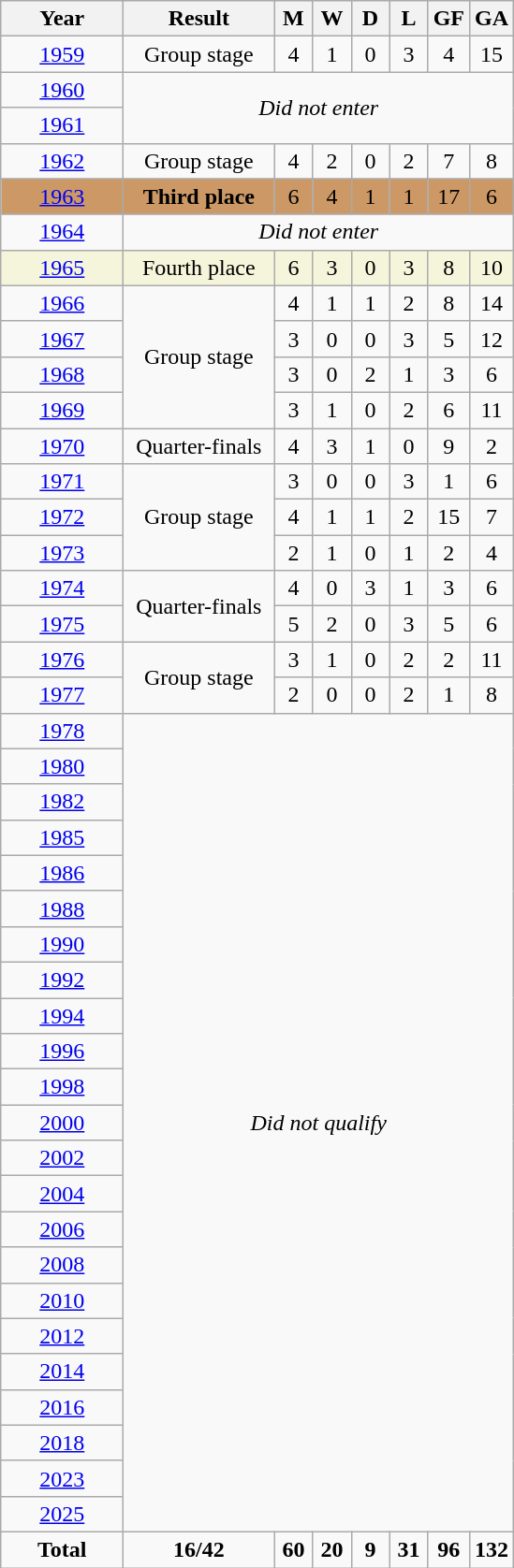<table class="wikitable" style="text-align: center">
<tr>
<th width=80>Year</th>
<th width=100>Result</th>
<th width=20>M</th>
<th width=20>W</th>
<th width=20>D</th>
<th width=20>L</th>
<th width=20>GF</th>
<th width=20>GA</th>
</tr>
<tr>
<td> <a href='#'>1959</a></td>
<td>Group stage</td>
<td>4</td>
<td>1</td>
<td>0</td>
<td>3</td>
<td>4</td>
<td>15</td>
</tr>
<tr>
<td> <a href='#'>1960</a></td>
<td colspan=7 rowspan=2><em>Did not enter</em></td>
</tr>
<tr>
<td> <a href='#'>1961</a></td>
</tr>
<tr>
<td> <a href='#'>1962</a></td>
<td>Group stage</td>
<td>4</td>
<td>2</td>
<td>0</td>
<td>2</td>
<td>7</td>
<td>8</td>
</tr>
<tr style="background:#c96;">
<td> <a href='#'>1963</a></td>
<td><strong>Third place</strong></td>
<td>6</td>
<td>4</td>
<td>1</td>
<td>1</td>
<td>17</td>
<td>6</td>
</tr>
<tr>
<td> <a href='#'>1964</a></td>
<td colspan=7 rowspan=1><em>Did not enter</em></td>
</tr>
<tr bgcolor=beige>
<td> <a href='#'>1965</a></td>
<td>Fourth place</td>
<td>6</td>
<td>3</td>
<td>0</td>
<td>3</td>
<td>8</td>
<td>10</td>
</tr>
<tr>
<td> <a href='#'>1966</a></td>
<td rowspan="4">Group stage</td>
<td>4</td>
<td>1</td>
<td>1</td>
<td>2</td>
<td>8</td>
<td>14</td>
</tr>
<tr>
<td> <a href='#'>1967</a></td>
<td>3</td>
<td>0</td>
<td>0</td>
<td>3</td>
<td>5</td>
<td>12</td>
</tr>
<tr>
<td> <a href='#'>1968</a></td>
<td>3</td>
<td>0</td>
<td>2</td>
<td>1</td>
<td>3</td>
<td>6</td>
</tr>
<tr>
<td> <a href='#'>1969</a></td>
<td>3</td>
<td>1</td>
<td>0</td>
<td>2</td>
<td>6</td>
<td>11</td>
</tr>
<tr>
<td> <a href='#'>1970</a></td>
<td>Quarter-finals</td>
<td>4</td>
<td>3</td>
<td>1</td>
<td>0</td>
<td>9</td>
<td>2</td>
</tr>
<tr>
<td> <a href='#'>1971</a></td>
<td rowspan="3">Group stage</td>
<td>3</td>
<td>0</td>
<td>0</td>
<td>3</td>
<td>1</td>
<td>6</td>
</tr>
<tr>
<td> <a href='#'>1972</a></td>
<td>4</td>
<td>1</td>
<td>1</td>
<td>2</td>
<td>15</td>
<td>7</td>
</tr>
<tr>
<td> <a href='#'>1973</a></td>
<td>2</td>
<td>1</td>
<td>0</td>
<td>1</td>
<td>2</td>
<td>4</td>
</tr>
<tr>
<td> <a href='#'>1974</a></td>
<td rowspan="2">Quarter-finals</td>
<td>4</td>
<td>0</td>
<td>3</td>
<td>1</td>
<td>3</td>
<td>6</td>
</tr>
<tr>
<td> <a href='#'>1975</a></td>
<td>5</td>
<td>2</td>
<td>0</td>
<td>3</td>
<td>5</td>
<td>6</td>
</tr>
<tr>
<td> <a href='#'>1976</a></td>
<td rowspan="2">Group stage</td>
<td>3</td>
<td>1</td>
<td>0</td>
<td>2</td>
<td>2</td>
<td>11</td>
</tr>
<tr>
<td> <a href='#'>1977</a></td>
<td>2</td>
<td>0</td>
<td>0</td>
<td>2</td>
<td>1</td>
<td>8</td>
</tr>
<tr>
<td> <a href='#'>1978</a></td>
<td colspan=7 rowspan=23><em>Did not qualify</em></td>
</tr>
<tr>
<td> <a href='#'>1980</a></td>
</tr>
<tr>
<td> <a href='#'>1982</a></td>
</tr>
<tr>
<td> <a href='#'>1985</a></td>
</tr>
<tr>
<td> <a href='#'>1986</a></td>
</tr>
<tr>
<td> <a href='#'>1988</a></td>
</tr>
<tr>
<td> <a href='#'>1990</a></td>
</tr>
<tr>
<td> <a href='#'>1992</a></td>
</tr>
<tr>
<td> <a href='#'>1994</a></td>
</tr>
<tr>
<td> <a href='#'>1996</a></td>
</tr>
<tr>
<td> <a href='#'>1998</a></td>
</tr>
<tr>
<td> <a href='#'>2000</a></td>
</tr>
<tr>
<td> <a href='#'>2002</a></td>
</tr>
<tr>
<td> <a href='#'>2004</a></td>
</tr>
<tr>
<td> <a href='#'>2006</a></td>
</tr>
<tr>
<td> <a href='#'>2008</a></td>
</tr>
<tr>
<td> <a href='#'>2010</a></td>
</tr>
<tr>
<td> <a href='#'>2012</a></td>
</tr>
<tr>
<td> <a href='#'>2014</a></td>
</tr>
<tr>
<td> <a href='#'>2016</a></td>
</tr>
<tr>
<td> <a href='#'>2018</a></td>
</tr>
<tr>
<td> <a href='#'>2023</a></td>
</tr>
<tr>
<td> <a href='#'>2025</a></td>
</tr>
<tr>
<td><strong>Total</strong></td>
<td><strong>16/42</strong></td>
<td><strong>60</strong></td>
<td><strong>20</strong></td>
<td><strong>9</strong></td>
<td><strong>31</strong></td>
<td><strong>96</strong></td>
<td><strong>132</strong></td>
</tr>
</table>
